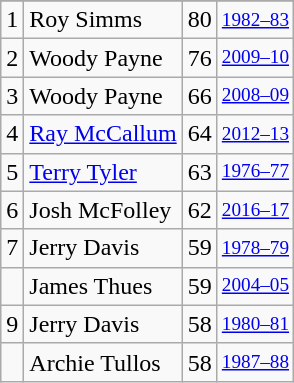<table class="wikitable">
<tr>
</tr>
<tr>
<td>1</td>
<td>Roy Simms</td>
<td>80</td>
<td style="font-size:80%;"><a href='#'>1982–83</a></td>
</tr>
<tr>
<td>2</td>
<td>Woody Payne</td>
<td>76</td>
<td style="font-size:80%;"><a href='#'>2009–10</a></td>
</tr>
<tr>
<td>3</td>
<td>Woody Payne</td>
<td>66</td>
<td style="font-size:80%;"><a href='#'>2008–09</a></td>
</tr>
<tr>
<td>4</td>
<td><a href='#'>Ray McCallum</a></td>
<td>64</td>
<td style="font-size:80%;"><a href='#'>2012–13</a></td>
</tr>
<tr>
<td>5</td>
<td><a href='#'>Terry Tyler</a></td>
<td>63</td>
<td style="font-size:80%;"><a href='#'>1976–77</a></td>
</tr>
<tr>
<td>6</td>
<td>Josh McFolley</td>
<td>62</td>
<td style="font-size:80%;"><a href='#'>2016–17</a></td>
</tr>
<tr>
<td>7</td>
<td>Jerry Davis</td>
<td>59</td>
<td style="font-size:80%;"><a href='#'>1978–79</a></td>
</tr>
<tr>
<td></td>
<td>James Thues</td>
<td>59</td>
<td style="font-size:80%;"><a href='#'>2004–05</a></td>
</tr>
<tr>
<td>9</td>
<td>Jerry Davis</td>
<td>58</td>
<td style="font-size:80%;"><a href='#'>1980–81</a></td>
</tr>
<tr>
<td></td>
<td>Archie Tullos</td>
<td>58</td>
<td style="font-size:80%;"><a href='#'>1987–88</a></td>
</tr>
</table>
